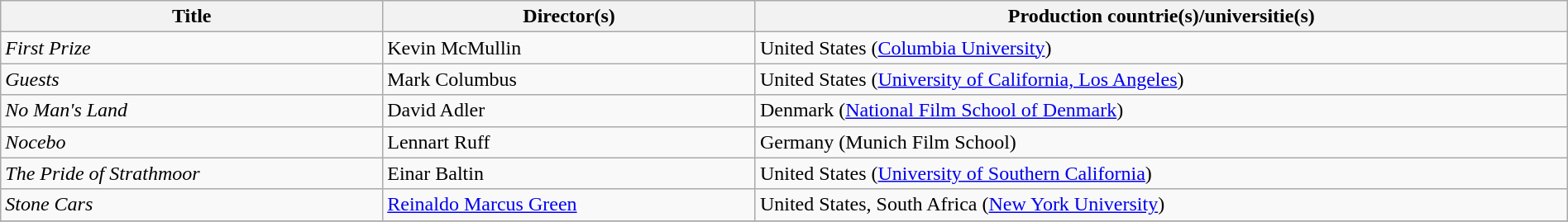<table class="sortable wikitable" style="width:100%; margin-bottom:4px" cellpadding="5">
<tr>
<th scope="col">Title</th>
<th scope="col">Director(s)</th>
<th scope="col">Production countrie(s)/universitie(s)</th>
</tr>
<tr>
<td><em>First Prize</em></td>
<td>Kevin McMullin</td>
<td>United States (<a href='#'>Columbia University</a>)</td>
</tr>
<tr>
<td><em>Guests</em></td>
<td>Mark Columbus</td>
<td>United States (<a href='#'>University of California, Los Angeles</a>)</td>
</tr>
<tr>
<td><em>No Man's Land</em></td>
<td>David Adler</td>
<td>Denmark (<a href='#'>National Film School of Denmark</a>)</td>
</tr>
<tr>
<td><em>Nocebo</em></td>
<td>Lennart Ruff</td>
<td>Germany (Munich Film School)</td>
</tr>
<tr>
<td><em>The Pride of Strathmoor</em></td>
<td>Einar Baltin</td>
<td>United States (<a href='#'>University of Southern California</a>)</td>
</tr>
<tr>
<td><em>Stone Cars</em></td>
<td><a href='#'>Reinaldo Marcus Green</a></td>
<td>United States, South Africa (<a href='#'>New York University</a>)</td>
</tr>
<tr>
</tr>
</table>
